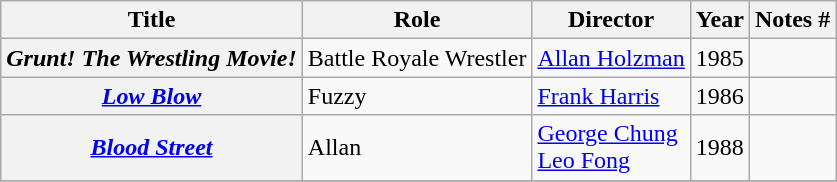<table class="wikitable plainrowheaders sortable">
<tr>
<th scope="col">Title</th>
<th scope="col">Role</th>
<th scope="col">Director</th>
<th scope="col">Year</th>
<th scope="col" class="unsortable">Notes #</th>
</tr>
<tr>
<th scope="row"><em>Grunt! The Wrestling Movie!</em></th>
<td>Battle Royale Wrestler</td>
<td><a href='#'>Allan Holzman</a></td>
<td>1985</td>
<td></td>
</tr>
<tr>
<th scope="row"><em><a href='#'>Low Blow</a></em></th>
<td>Fuzzy</td>
<td><a href='#'>Frank Harris</a></td>
<td>1986</td>
<td></td>
</tr>
<tr>
<th scope="row"><em><a href='#'>Blood Street</a></em></th>
<td>Allan</td>
<td><a href='#'>George Chung</a><br><a href='#'>Leo Fong</a></td>
<td>1988</td>
<td></td>
</tr>
<tr>
</tr>
</table>
